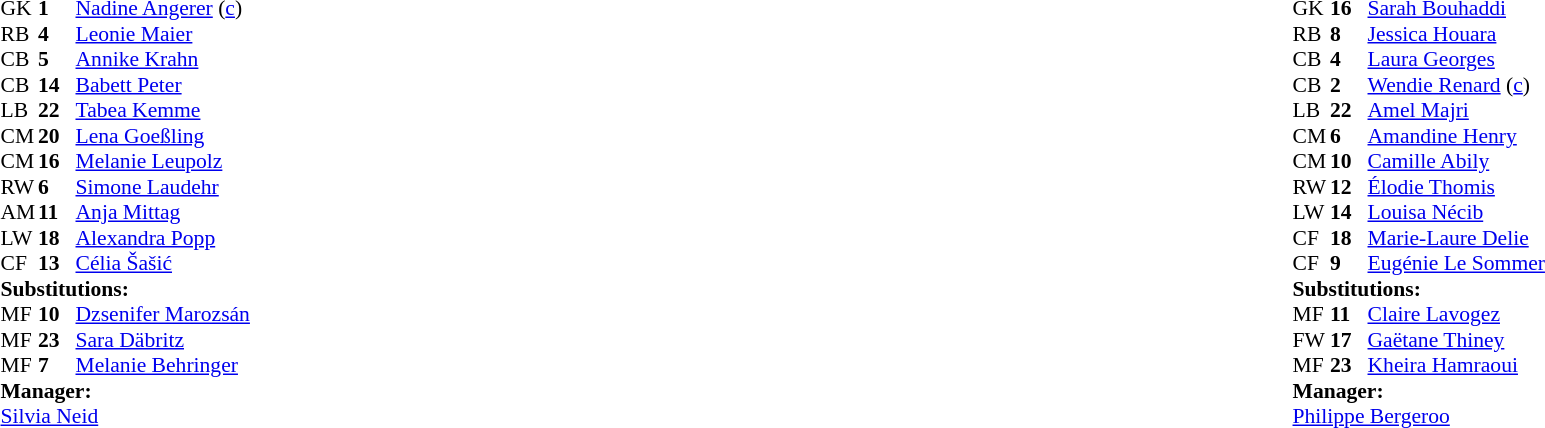<table width="100%">
<tr>
<td valign="top" width="50%"><br><table style="font-size: 90%" cellspacing="0" cellpadding="0">
<tr>
<th width="25"></th>
<th width="25"></th>
</tr>
<tr>
<td>GK</td>
<td><strong>1</strong></td>
<td><a href='#'>Nadine Angerer</a> (<a href='#'>c</a>)</td>
</tr>
<tr>
<td>RB</td>
<td><strong>4</strong></td>
<td><a href='#'>Leonie Maier</a></td>
</tr>
<tr>
<td>CB</td>
<td><strong>5</strong></td>
<td><a href='#'>Annike Krahn</a></td>
</tr>
<tr>
<td>CB</td>
<td><strong>14</strong></td>
<td><a href='#'>Babett Peter</a></td>
</tr>
<tr>
<td>LB</td>
<td><strong>22</strong></td>
<td><a href='#'>Tabea Kemme</a></td>
</tr>
<tr>
<td>CM</td>
<td><strong>20</strong></td>
<td><a href='#'>Lena Goeßling</a></td>
<td></td>
<td></td>
</tr>
<tr>
<td>CM</td>
<td><strong>16</strong></td>
<td><a href='#'>Melanie Leupolz</a></td>
<td></td>
</tr>
<tr>
<td>RW</td>
<td><strong>6</strong></td>
<td><a href='#'>Simone Laudehr</a></td>
</tr>
<tr>
<td>AM</td>
<td><strong>11</strong></td>
<td><a href='#'>Anja Mittag</a></td>
<td></td>
<td></td>
</tr>
<tr>
<td>LW</td>
<td><strong>18</strong></td>
<td><a href='#'>Alexandra Popp</a></td>
<td></td>
<td></td>
</tr>
<tr>
<td>CF</td>
<td><strong>13</strong></td>
<td><a href='#'>Célia Šašić</a></td>
</tr>
<tr>
<td colspan=3><strong>Substitutions:</strong></td>
</tr>
<tr>
<td>MF</td>
<td><strong>10</strong></td>
<td><a href='#'>Dzsenifer Marozsán</a></td>
<td></td>
<td></td>
</tr>
<tr>
<td>MF</td>
<td><strong>23</strong></td>
<td><a href='#'>Sara Däbritz</a></td>
<td></td>
<td></td>
</tr>
<tr>
<td>MF</td>
<td><strong>7</strong></td>
<td><a href='#'>Melanie Behringer</a></td>
<td></td>
<td></td>
</tr>
<tr>
<td colspan=3><strong>Manager:</strong></td>
</tr>
<tr>
<td colspan=3><a href='#'>Silvia Neid</a></td>
</tr>
</table>
</td>
<td valign="top"></td>
<td valign="top" width="50%"><br><table style="font-size: 90%" cellspacing="0" cellpadding="0" align="center">
<tr>
<th width=25></th>
<th width=25></th>
</tr>
<tr>
<td>GK</td>
<td><strong>16</strong></td>
<td><a href='#'>Sarah Bouhaddi</a></td>
</tr>
<tr>
<td>RB</td>
<td><strong>8</strong></td>
<td><a href='#'>Jessica Houara</a></td>
</tr>
<tr>
<td>CB</td>
<td><strong>4</strong></td>
<td><a href='#'>Laura Georges</a></td>
<td></td>
</tr>
<tr>
<td>CB</td>
<td><strong>2</strong></td>
<td><a href='#'>Wendie Renard</a> (<a href='#'>c</a>)</td>
</tr>
<tr>
<td>LB</td>
<td><strong>22</strong></td>
<td><a href='#'>Amel Majri</a></td>
</tr>
<tr>
<td>CM</td>
<td><strong>6</strong></td>
<td><a href='#'>Amandine Henry</a></td>
</tr>
<tr>
<td>CM</td>
<td><strong>10</strong></td>
<td><a href='#'>Camille Abily</a></td>
</tr>
<tr>
<td>RW</td>
<td><strong>12</strong></td>
<td><a href='#'>Élodie Thomis</a></td>
<td></td>
<td></td>
</tr>
<tr>
<td>LW</td>
<td><strong>14</strong></td>
<td><a href='#'>Louisa Nécib</a></td>
</tr>
<tr>
<td>CF</td>
<td><strong>18</strong></td>
<td><a href='#'>Marie-Laure Delie</a></td>
<td></td>
<td></td>
</tr>
<tr>
<td>CF</td>
<td><strong>9</strong></td>
<td><a href='#'>Eugénie Le Sommer</a></td>
<td></td>
<td></td>
</tr>
<tr>
<td colspan=3><strong>Substitutions:</strong></td>
</tr>
<tr>
<td>MF</td>
<td><strong>11</strong></td>
<td><a href='#'>Claire Lavogez</a></td>
<td></td>
<td></td>
</tr>
<tr>
<td>FW</td>
<td><strong>17</strong></td>
<td><a href='#'>Gaëtane Thiney</a></td>
<td></td>
<td></td>
</tr>
<tr>
<td>MF</td>
<td><strong>23</strong></td>
<td><a href='#'>Kheira Hamraoui</a></td>
<td></td>
<td></td>
</tr>
<tr>
<td colspan=3><strong>Manager:</strong></td>
</tr>
<tr>
<td colspan=3><a href='#'>Philippe Bergeroo</a></td>
</tr>
</table>
</td>
</tr>
</table>
